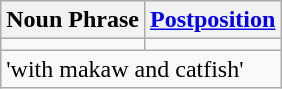<table class="wikitable">
<tr>
<th>Noun Phrase</th>
<th><a href='#'>Postposition</a></th>
</tr>
<tr>
<td></td>
<td></td>
</tr>
<tr>
<td colspan="2">'with makaw and catfish'</td>
</tr>
</table>
